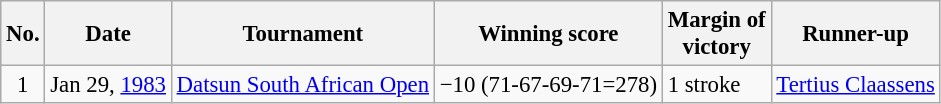<table class="wikitable" style="font-size:95%;">
<tr>
<th>No.</th>
<th>Date</th>
<th>Tournament</th>
<th>Winning score</th>
<th>Margin of<br>victory</th>
<th>Runner-up</th>
</tr>
<tr>
<td align=center>1</td>
<td align=right>Jan 29, <a href='#'>1983</a></td>
<td><a href='#'>Datsun South African Open</a></td>
<td>−10 (71-67-69-71=278)</td>
<td>1 stroke</td>
<td> <a href='#'>Tertius Claassens</a></td>
</tr>
</table>
